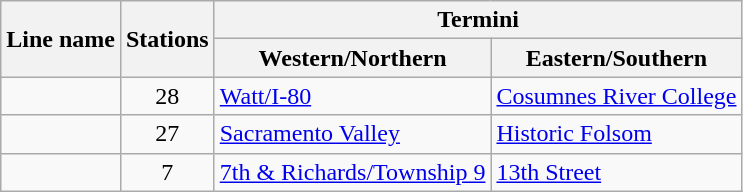<table class="wikitable sortable">
<tr>
<th scope="col" rowspan="2">Line name</th>
<th data-sort-type="number" scope="col" rowspan="2">Stations</th>
<th class="unsortable" scope="col" colspan="2">Termini</th>
</tr>
<tr>
<th scope="col" class="unsortable">Western/Northern</th>
<th scope="col" class="unsortable">Eastern/Southern</th>
</tr>
<tr>
<td scope="row"></td>
<td align="center">28</td>
<td><a href='#'>Watt/I-80</a></td>
<td><a href='#'>Cosumnes River College</a></td>
</tr>
<tr>
<td scope="row"></td>
<td align="center">27</td>
<td><a href='#'>Sacramento Valley</a></td>
<td><a href='#'>Historic Folsom</a></td>
</tr>
<tr>
<td scope="row"></td>
<td align="center">7</td>
<td><a href='#'>7th & Richards/Township 9</a></td>
<td><a href='#'>13th Street</a></td>
</tr>
</table>
